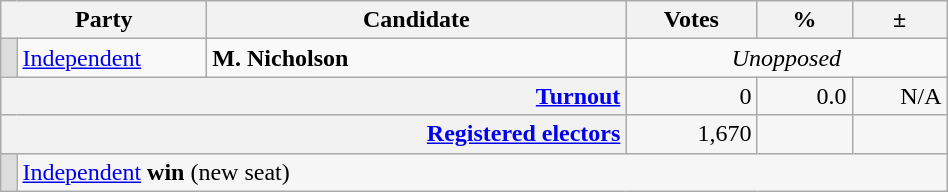<table class=wikitable>
<tr>
<th scope="col" colspan="2" style="width: 130px">Party</th>
<th scope="col" style="width: 17em">Candidate</th>
<th scope="col" style="width: 5em">Votes</th>
<th scope="col" style="width: 3.5em">%</th>
<th scope="col" style="width: 3.5em">±</th>
</tr>
<tr>
<td style="background:#DDDDDD;"></td>
<td><a href='#'>Independent</a></td>
<td><strong>M. Nicholson</strong></td>
<td style="text-align: center; "colspan="3"><em>Unopposed</em></td>
</tr>
<tr style="background-color:#F6F6F6">
<th colspan="3" style="text-align: right; margin-right: 0.5em"><a href='#'>Turnout</a></th>
<td style="text-align: right; margin-right: 0.5em">0</td>
<td style="text-align: right; margin-right: 0.5em">0.0</td>
<td style="text-align: right; margin-right: 0.5em">N/A</td>
</tr>
<tr style="background-color:#F6F6F6;">
<th colspan="3" style="text-align:right;"><a href='#'>Registered electors</a></th>
<td style="text-align:right; margin-right:0.5em">1,670</td>
<td></td>
<td></td>
</tr>
<tr style="background-color:#F6F6F6">
<td style="background:#DDDDDD;"></td>
<td colspan="5"><a href='#'>Independent</a> <strong>win</strong> (new seat)</td>
</tr>
</table>
